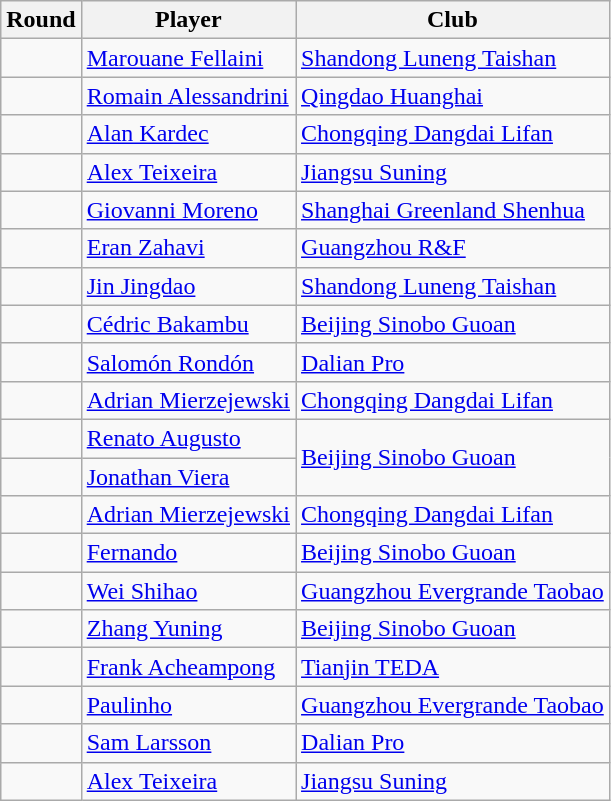<table class="wikitable sortable" style="text-align:left;">
<tr>
<th>Round</th>
<th>Player</th>
<th>Club</th>
</tr>
<tr>
<td></td>
<td> <a href='#'>Marouane Fellaini</a></td>
<td><a href='#'>Shandong Luneng Taishan</a></td>
</tr>
<tr>
<td></td>
<td> <a href='#'>Romain Alessandrini</a></td>
<td><a href='#'>Qingdao Huanghai</a></td>
</tr>
<tr>
<td></td>
<td> <a href='#'>Alan Kardec</a></td>
<td><a href='#'>Chongqing Dangdai Lifan</a></td>
</tr>
<tr>
<td></td>
<td> <a href='#'>Alex Teixeira</a></td>
<td><a href='#'>Jiangsu Suning</a></td>
</tr>
<tr>
<td></td>
<td> <a href='#'>Giovanni Moreno</a></td>
<td><a href='#'>Shanghai Greenland Shenhua</a></td>
</tr>
<tr>
<td></td>
<td> <a href='#'>Eran Zahavi</a></td>
<td><a href='#'>Guangzhou R&F</a></td>
</tr>
<tr>
<td></td>
<td> <a href='#'>Jin Jingdao</a></td>
<td><a href='#'>Shandong Luneng Taishan</a></td>
</tr>
<tr>
<td></td>
<td> <a href='#'>Cédric Bakambu</a></td>
<td><a href='#'>Beijing Sinobo Guoan</a></td>
</tr>
<tr>
<td></td>
<td> <a href='#'>Salomón Rondón</a></td>
<td><a href='#'>Dalian Pro</a></td>
</tr>
<tr>
<td></td>
<td> <a href='#'>Adrian Mierzejewski</a></td>
<td><a href='#'>Chongqing Dangdai Lifan</a></td>
</tr>
<tr>
<td></td>
<td> <a href='#'>Renato Augusto</a></td>
<td rowspan=2><a href='#'>Beijing Sinobo Guoan</a></td>
</tr>
<tr>
<td></td>
<td> <a href='#'>Jonathan Viera</a></td>
</tr>
<tr>
<td></td>
<td> <a href='#'>Adrian Mierzejewski</a></td>
<td><a href='#'>Chongqing Dangdai Lifan</a></td>
</tr>
<tr>
<td></td>
<td> <a href='#'>Fernando</a></td>
<td><a href='#'>Beijing Sinobo Guoan</a></td>
</tr>
<tr>
<td></td>
<td> <a href='#'>Wei Shihao</a></td>
<td><a href='#'>Guangzhou Evergrande Taobao</a></td>
</tr>
<tr>
<td></td>
<td> <a href='#'>Zhang Yuning</a></td>
<td><a href='#'>Beijing Sinobo Guoan</a></td>
</tr>
<tr>
<td></td>
<td> <a href='#'>Frank Acheampong</a></td>
<td><a href='#'>Tianjin TEDA</a></td>
</tr>
<tr>
<td></td>
<td> <a href='#'>Paulinho</a></td>
<td><a href='#'>Guangzhou Evergrande Taobao</a></td>
</tr>
<tr>
<td></td>
<td> <a href='#'>Sam Larsson</a></td>
<td><a href='#'>Dalian Pro</a></td>
</tr>
<tr>
<td></td>
<td> <a href='#'>Alex Teixeira</a></td>
<td><a href='#'>Jiangsu Suning</a></td>
</tr>
</table>
